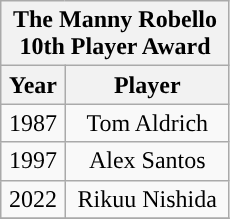<table class="wikitable" style="display: inline-table; margin-right: 20px; text-align:center">
<tr>
<th scope="col" colspan="2" style="width: 145px;">The Manny Robello 10th Player Award</th>
</tr>
<tr>
<th scope="col">Year</th>
<th scope="col">Player</th>
</tr>
<tr>
<td>1987</td>
<td>Tom Aldrich</td>
</tr>
<tr>
<td>1997</td>
<td>Alex Santos</td>
</tr>
<tr>
<td>2022</td>
<td>Rikuu Nishida</td>
</tr>
<tr>
</tr>
</table>
